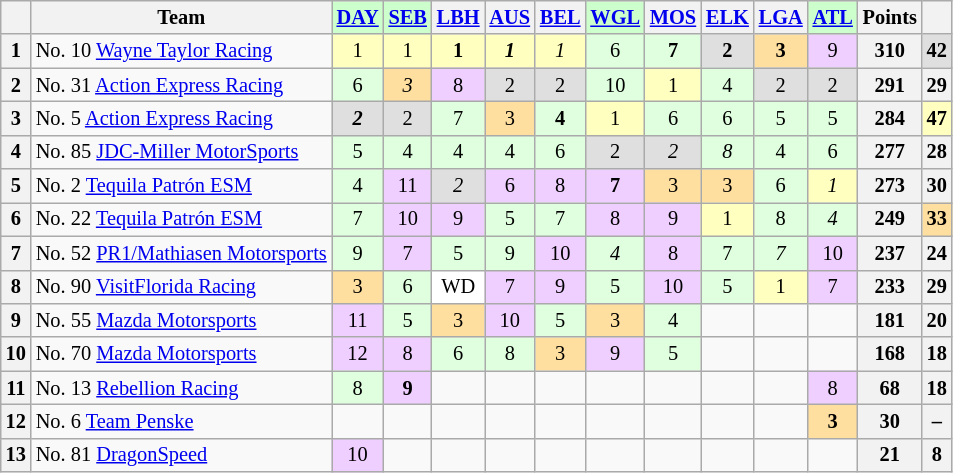<table class="wikitable" style="font-size:85%; text-align:center">
<tr style="background:#f9f9f9; vertical-align:top;">
<th valign=middle></th>
<th valign=middle>Team</th>
<td style="background:#ccffcc;"><strong><a href='#'>DAY</a></strong></td>
<td style="background:#ccffcc;"><strong><a href='#'>SEB</a></strong></td>
<th><a href='#'>LBH</a></th>
<th><a href='#'>AUS</a></th>
<th><a href='#'>BEL</a></th>
<td style="background:#ccffcc;"><strong><a href='#'>WGL</a></strong></td>
<th><a href='#'>MOS</a></th>
<th><a href='#'>ELK</a></th>
<th><a href='#'>LGA</a></th>
<td style="background:#ccffcc;"><strong><a href='#'>ATL</a></strong></td>
<th valign=middle>Points</th>
<th valign=middle></th>
</tr>
<tr>
<th>1</th>
<td align=left>No. 10 <a href='#'>Wayne Taylor Racing</a></td>
<td style="background:#ffffbf;">1</td>
<td style="background:#ffffbf;">1</td>
<td style="background:#ffffbf;"><strong>1</strong></td>
<td style="background:#ffffbf;"><strong><em>1</em></strong></td>
<td style="background:#ffffbf;"><em>1</em></td>
<td style="background:#dfffdf;">6</td>
<td style="background:#dfffdf;"><strong>7</strong></td>
<td style="background:#dfdfdf;"><strong>2</strong></td>
<td style="background:#ffdf9f;"><strong>3</strong></td>
<td style="background:#efcfff;">9</td>
<th>310</th>
<td style="background:#dfdfdf;"><strong>42</strong></td>
</tr>
<tr>
<th>2</th>
<td align=left>No. 31 <a href='#'>Action Express Racing</a></td>
<td style="background:#dfffdf;">6</td>
<td style="background:#ffdf9f;"><em>3</em></td>
<td style="background:#efcfff;">8</td>
<td style="background:#dfdfdf;">2</td>
<td style="background:#dfdfdf;">2</td>
<td style="background:#dfffdf;">10</td>
<td style="background:#ffffbf;">1</td>
<td style="background:#dfffdf;">4</td>
<td style="background:#dfdfdf;">2</td>
<td style="background:#dfdfdf;">2</td>
<th>291</th>
<th>29</th>
</tr>
<tr>
<th>3</th>
<td align=left>No. 5 <a href='#'>Action Express Racing</a></td>
<td style="background:#dfdfdf;"><strong><em>2</em></strong></td>
<td style="background:#dfdfdf;">2</td>
<td style="background:#dfffdf;">7</td>
<td style="background:#ffdf9f;">3</td>
<td style="background:#dfffdf;"><strong>4</strong></td>
<td style="background:#ffffbf;">1</td>
<td style="background:#dfffdf;">6</td>
<td style="background:#dfffdf;">6</td>
<td style="background:#dfffdf;">5</td>
<td style="background:#dfffdf;">5</td>
<th>284</th>
<td style="background:#ffffbf;"><strong>47</strong></td>
</tr>
<tr>
<th>4</th>
<td align=left>No. 85 <a href='#'>JDC-Miller MotorSports</a></td>
<td style="background:#dfffdf;">5</td>
<td style="background:#dfffdf;">4</td>
<td style="background:#dfffdf;">4</td>
<td style="background:#dfffdf;">4</td>
<td style="background:#dfffdf;">6</td>
<td style="background:#dfdfdf;">2</td>
<td style="background:#dfdfdf;"><em>2</em></td>
<td style="background:#dfffdf;"><em>8</em></td>
<td style="background:#dfffdf;">4</td>
<td style="background:#dfffdf;">6</td>
<th>277</th>
<th>28</th>
</tr>
<tr>
<th>5</th>
<td align=left>No. 2 <a href='#'>Tequila Patrón ESM</a></td>
<td style="background:#dfffdf;">4</td>
<td style="background:#efcfff;">11</td>
<td style="background:#dfdfdf;"><em>2</em></td>
<td style="background:#efcfff;">6</td>
<td style="background:#efcfff;">8</td>
<td style="background:#efcfff;"><strong>7</strong></td>
<td style="background:#ffdf9f;">3</td>
<td style="background:#ffdf9f;">3</td>
<td style="background:#dfffdf;">6</td>
<td style="background:#ffffbf;"><em>1</em></td>
<th>273</th>
<th>30</th>
</tr>
<tr>
<th>6</th>
<td align=left>No. 22 <a href='#'>Tequila Patrón ESM</a></td>
<td style="background:#dfffdf;">7</td>
<td style="background:#efcfff;">10</td>
<td style="background:#efcfff;">9</td>
<td style="background:#dfffdf;">5</td>
<td style="background:#dfffdf;">7</td>
<td style="background:#efcfff;">8</td>
<td style="background:#efcfff;">9</td>
<td style="background:#ffffbf;">1</td>
<td style="background:#dfffdf;">8</td>
<td style="background:#dfffdf;"><em>4</em></td>
<th>249</th>
<td style="background:#ffdf9f;"><strong>33</strong></td>
</tr>
<tr>
<th>7</th>
<td align=left>No. 52 <a href='#'>PR1/Mathiasen Motorsports</a></td>
<td style="background:#dfffdf;">9</td>
<td style="background:#efcfff;">7</td>
<td style="background:#dfffdf;">5</td>
<td style="background:#dfffdf;">9</td>
<td style="background:#efcfff;">10</td>
<td style="background:#dfffdf;"><em>4</em></td>
<td style="background:#efcfff;">8</td>
<td style="background:#dfffdf;">7</td>
<td style="background:#dfffdf;"><em>7</em></td>
<td style="background:#efcfff;">10</td>
<th>237</th>
<th>24</th>
</tr>
<tr>
<th>8</th>
<td align=left>No. 90 <a href='#'>VisitFlorida Racing</a></td>
<td style="background:#ffdf9f;">3</td>
<td style="background:#dfffdf;">6</td>
<td style="background:#ffffff;">WD</td>
<td style="background:#efcfff;">7</td>
<td style="background:#efcfff;">9</td>
<td style="background:#dfffdf;">5</td>
<td style="background:#efcfff;">10</td>
<td style="background:#dfffdf;">5</td>
<td style="background:#ffffbf;">1</td>
<td style="background:#efcfff;">7</td>
<th>233</th>
<th>29</th>
</tr>
<tr>
<th>9</th>
<td align=left>No. 55 <a href='#'>Mazda Motorsports</a></td>
<td style="background:#efcfff;">11</td>
<td style="background:#dfffdf;">5</td>
<td style="background:#ffdf9f;">3</td>
<td style="background:#efcfff;">10</td>
<td style="background:#dfffdf;">5</td>
<td style="background:#ffdf9f;">3</td>
<td style="background:#dfffdf;">4</td>
<td></td>
<td></td>
<td></td>
<th>181</th>
<th>20</th>
</tr>
<tr>
<th>10</th>
<td align=left>No. 70 <a href='#'>Mazda Motorsports</a></td>
<td style="background:#efcfff;">12</td>
<td style="background:#efcfff;">8</td>
<td style="background:#dfffdf;">6</td>
<td style="background:#dfffdf;">8</td>
<td style="background:#ffdf9f;">3</td>
<td style="background:#efcfff;">9</td>
<td style="background:#dfffdf;">5</td>
<td></td>
<td></td>
<td></td>
<th>168</th>
<th>18</th>
</tr>
<tr>
<th>11</th>
<td align=left>No. 13 <a href='#'>Rebellion Racing</a></td>
<td style="background:#dfffdf;">8</td>
<td style="background:#efcfff;"><strong>9</strong></td>
<td></td>
<td></td>
<td></td>
<td></td>
<td></td>
<td></td>
<td></td>
<td style="background:#efcfff;">8</td>
<th>68</th>
<th>18</th>
</tr>
<tr>
<th>12</th>
<td align=left>No. 6 <a href='#'>Team Penske</a></td>
<td></td>
<td></td>
<td></td>
<td></td>
<td></td>
<td></td>
<td></td>
<td></td>
<td></td>
<td style="background:#ffdf9f;"><strong>3</strong></td>
<th>30</th>
<th>–</th>
</tr>
<tr>
<th>13</th>
<td align=left>No. 81 <a href='#'>DragonSpeed</a></td>
<td style="background:#efcfff;">10</td>
<td></td>
<td></td>
<td></td>
<td></td>
<td></td>
<td></td>
<td></td>
<td></td>
<td></td>
<th>21</th>
<th>8</th>
</tr>
</table>
